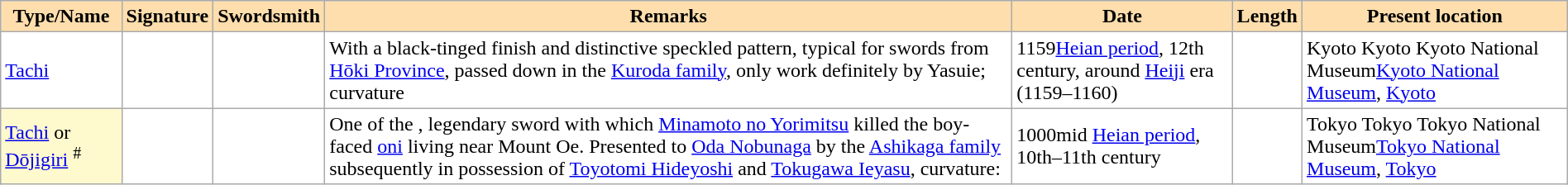<table class="wikitable" style="width:100%; background:#fff;">
<tr>
<th style="background:#ffdead;">Type/Name</th>
<th style="background:#ffdead;">Signature</th>
<th style="background:#ffdead;">Swordsmith</th>
<th style="background:#ffdead;">Remarks</th>
<th style="background:#ffdead;">Date</th>
<th style="background:#ffdead;">Length</th>
<th style="background:#ffdead;">Present location</th>
</tr>
<tr>
<td><a href='#'>Tachi</a></td>
<td></td>
<td></td>
<td>With a black-tinged finish and distinctive speckled pattern, typical for swords from <a href='#'>Hōki Province</a>, passed down in the <a href='#'>Kuroda family</a>, only work definitely by Yasuie; curvature </td>
<td><span>1159</span><a href='#'>Heian period</a>, 12th century, around <a href='#'>Heiji</a> era (1159–1160)</td>
<td></td>
<td><span>Kyoto Kyoto Kyoto National Museum</span><a href='#'>Kyoto National Museum</a>, <a href='#'>Kyoto</a></td>
</tr>
<tr>
<td style="background:LemonChiffon;"><a href='#'>Tachi</a> or <a href='#'>Dōjigiri</a> <sup>#</sup></td>
<td></td>
<td></td>
<td>One of the , legendary sword with which <a href='#'>Minamoto no Yorimitsu</a> killed the boy-faced <a href='#'>oni</a>  living near Mount Oe. Presented to <a href='#'>Oda Nobunaga</a> by the <a href='#'>Ashikaga family</a> subsequently in possession of <a href='#'>Toyotomi Hideyoshi</a> and <a href='#'>Tokugawa Ieyasu</a>, curvature: </td>
<td><span>1000</span>mid <a href='#'>Heian period</a>, 10th–11th century</td>
<td></td>
<td><span>Tokyo Tokyo Tokyo National Museum</span><a href='#'>Tokyo National Museum</a>, <a href='#'>Tokyo</a></td>
</tr>
</table>
